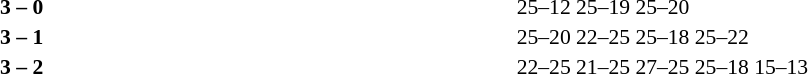<table width=100% cellspacing=1>
<tr>
<th width=20%></th>
<th width=12%></th>
<th width=20%></th>
<th width=33%></th>
<td></td>
</tr>
<tr style=font-size:90%>
<td align=right><strong></strong></td>
<td align=center><strong>3 – 0</strong></td>
<td></td>
<td>25–12 25–19 25–20</td>
<td></td>
</tr>
<tr style=font-size:90%>
<td align=right><strong></strong></td>
<td align=center><strong>3 – 1</strong></td>
<td></td>
<td>25–20 22–25 25–18 25–22</td>
<td></td>
</tr>
<tr style=font-size:90%>
<td align=right><strong></strong></td>
<td align=center><strong>3 – 2</strong></td>
<td></td>
<td>22–25 21–25 27–25 25–18 15–13</td>
</tr>
</table>
